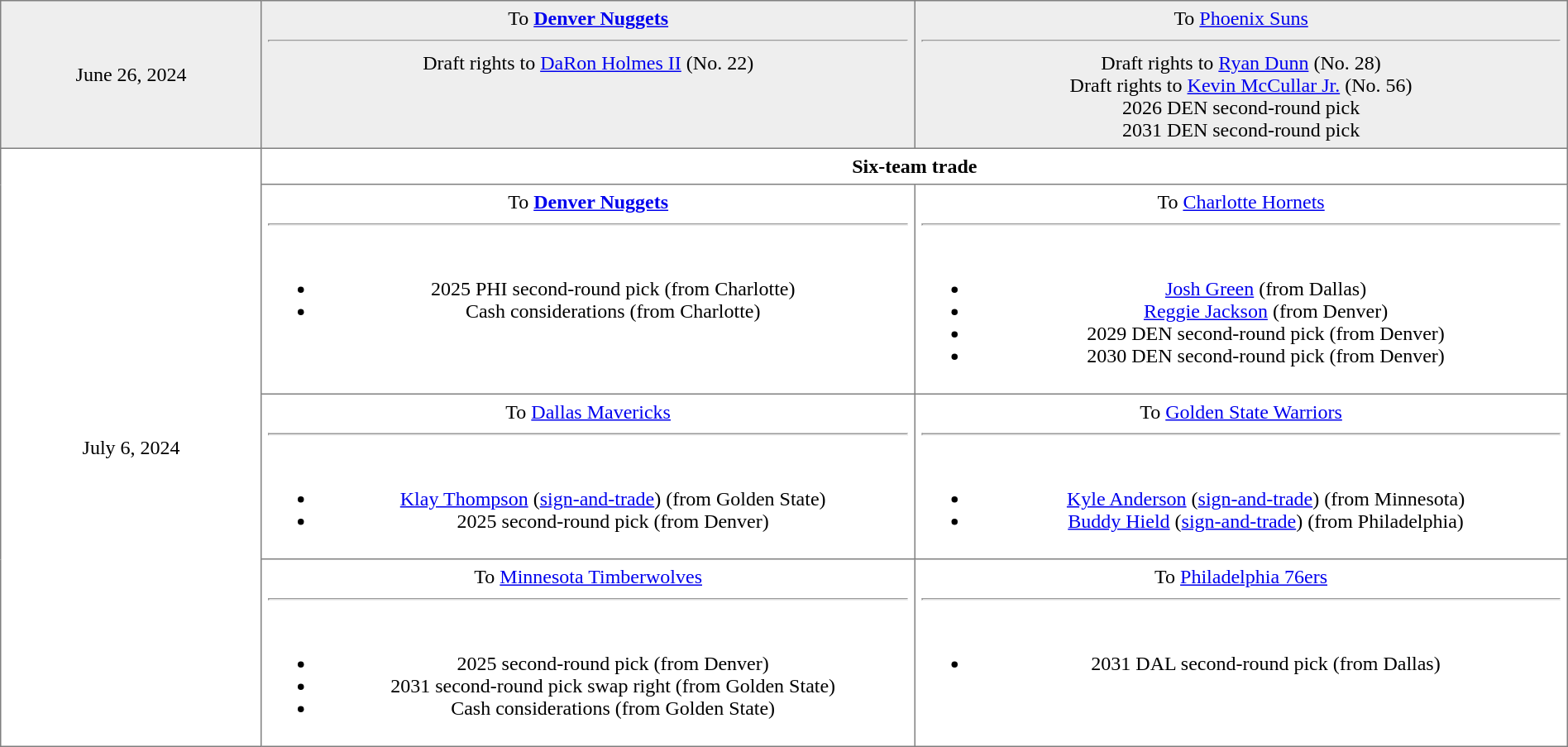<table border="1" style="border-collapse:collapse; text-align:center; width:100%;"  cellpadding="5">
<tr style="background:#eee;">
<td style="width:12%">June 26, 2024</td>
<td style="width:30%" valign="top">To <strong><a href='#'>Denver Nuggets</a></strong><hr>Draft rights to <a href='#'>DaRon Holmes II</a> (No. 22)</td>
<td style="width:30%" valign="top">To <a href='#'>Phoenix Suns</a><hr>Draft rights to <a href='#'>Ryan Dunn</a> (No. 28)<br>Draft rights to <a href='#'>Kevin McCullar Jr.</a> (No. 56)<br>2026 DEN second-round pick<br>2031 DEN second-round pick</td>
</tr>
<tr>
<td style="width:12%" rowspan=4>July 6, 2024</td>
<td colspan=2><strong>Six-team trade</strong></td>
</tr>
<tr>
<td valign="top">To <strong><a href='#'>Denver Nuggets</a></strong><hr><br><ul><li>2025 PHI second-round pick (from Charlotte)</li><li>Cash considerations (from Charlotte)</li></ul></td>
<td valign="top">To <a href='#'>Charlotte Hornets</a><hr><br><ul><li><a href='#'>Josh Green</a> (from Dallas)</li><li><a href='#'>Reggie Jackson</a> (from Denver)</li><li>2029 DEN second-round pick (from Denver)</li><li>2030 DEN second-round pick (from Denver)</li></ul></td>
</tr>
<tr>
<td valign="top">To <a href='#'>Dallas Mavericks</a><hr><br><ul><li><a href='#'>Klay Thompson</a> (<a href='#'>sign-and-trade</a>) (from Golden State)</li><li>2025 second-round pick (from Denver)</li></ul></td>
<td valign="top">To <a href='#'>Golden State Warriors</a><hr><br><ul><li><a href='#'>Kyle Anderson</a> (<a href='#'>sign-and-trade</a>) (from Minnesota)</li><li><a href='#'>Buddy Hield</a> (<a href='#'>sign-and-trade</a>) (from Philadelphia)</li></ul></td>
</tr>
<tr>
<td valign="top">To <a href='#'>Minnesota Timberwolves</a><hr><br><ul><li>2025 second-round pick (from Denver)</li><li>2031 second-round pick swap right (from Golden State)</li><li>Cash considerations (from Golden State)</li></ul></td>
<td valign="top">To <a href='#'>Philadelphia 76ers</a><hr><br><ul><li>2031 DAL second-round pick (from Dallas)</li></ul></td>
</tr>
</table>
